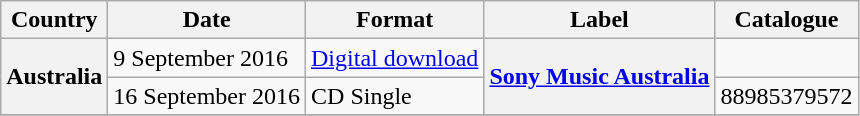<table class="wikitable plainrowheaders">
<tr>
<th scope="col">Country</th>
<th scope="col">Date</th>
<th scope="col">Format</th>
<th scope="col">Label</th>
<th scope="col">Catalogue</th>
</tr>
<tr>
<th scope="row" rowspan="2">Australia</th>
<td>9 September 2016</td>
<td><a href='#'>Digital download</a></td>
<th scope="row" rowspan="2"><a href='#'>Sony Music Australia</a></th>
<td></td>
</tr>
<tr>
<td>16 September 2016</td>
<td>CD Single</td>
<td>88985379572</td>
</tr>
<tr>
</tr>
</table>
